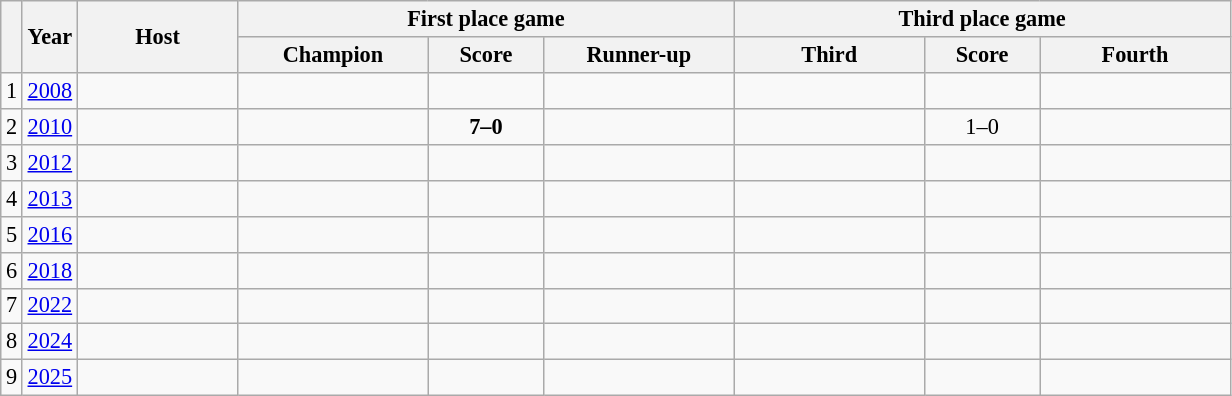<table class="wikitable sortable" style="font-size:93%; text-align:center; width:;">
<tr>
<th rowspan=2 style= "width:;"></th>
<th rowspan=2 style= "width:;">Year</th>
<th rowspan=2 style= "width:100px;">Host</th>
<th colspan=3>First place game</th>
<th colspan=3>Third place game</th>
</tr>
<tr>
<th width= 120px> Champion</th>
<th width= 70px>Score</th>
<th width= 120px> Runner-up</th>
<th width= 120px> Third</th>
<th width= 70px>Score</th>
<th width= 120px>Fourth</th>
</tr>
<tr>
<td>1</td>
<td><a href='#'>2008</a></td>
<td align=left></td>
<td><strong></strong></td>
<td></td>
<td></td>
<td></td>
<td></td>
<td></td>
</tr>
<tr>
<td>2</td>
<td><a href='#'>2010</a></td>
<td align=left></td>
<td><strong></strong></td>
<td><strong>7–0</strong></td>
<td></td>
<td></td>
<td>1–0</td>
<td></td>
</tr>
<tr>
<td>3</td>
<td><a href='#'>2012</a></td>
<td align=left> </td>
<td><strong></strong></td>
<td></td>
<td></td>
<td></td>
<td></td>
<td></td>
</tr>
<tr>
<td>4</td>
<td><a href='#'>2013</a></td>
<td align=left></td>
<td><strong></strong></td>
<td></td>
<td></td>
<td></td>
<td></td>
<td></td>
</tr>
<tr>
<td>5</td>
<td><a href='#'>2016</a></td>
<td align=left></td>
<td><strong></strong></td>
<td></td>
<td></td>
<td></td>
<td></td>
<td></td>
</tr>
<tr>
<td>6</td>
<td><a href='#'>2018</a></td>
<td align=left></td>
<td><strong></strong></td>
<td></td>
<td></td>
<td></td>
<td></td>
<td></td>
</tr>
<tr>
<td>7</td>
<td><a href='#'>2022</a></td>
<td align=left></td>
<td><strong></strong></td>
<td></td>
<td></td>
<td></td>
<td></td>
<td></td>
</tr>
<tr>
<td>8</td>
<td><a href='#'>2024</a></td>
<td align=left></td>
<td><strong></strong></td>
<td></td>
<td></td>
<td></td>
<td></td>
<td></td>
</tr>
<tr>
<td>9</td>
<td><a href='#'>2025</a></td>
<td align=left></td>
<td><strong></strong></td>
<td></td>
<td></td>
<td></td>
<td></td>
<td></td>
</tr>
</table>
